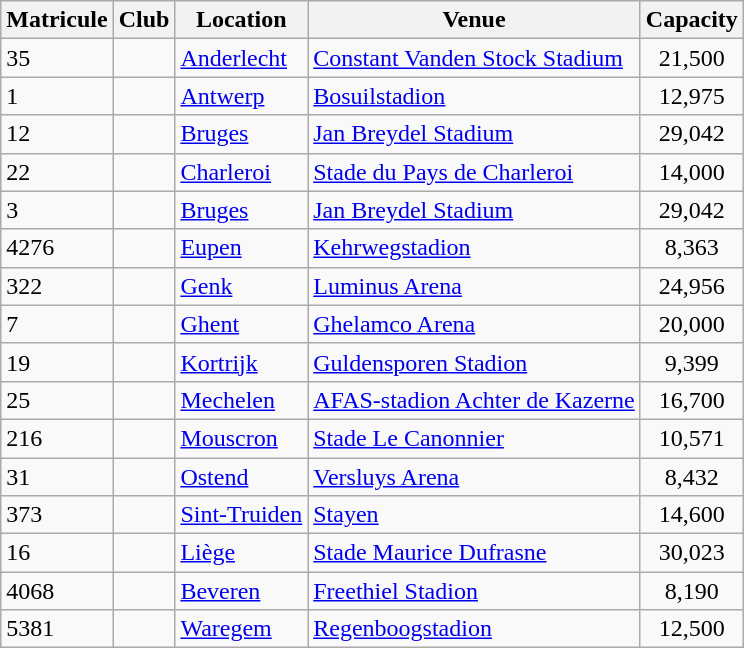<table class="wikitable sortable">
<tr>
<th>Matricule</th>
<th>Club</th>
<th>Location</th>
<th>Venue</th>
<th>Capacity </th>
</tr>
<tr>
<td>35</td>
<td></td>
<td><a href='#'>Anderlecht</a></td>
<td><a href='#'>Constant Vanden Stock Stadium</a></td>
<td style="text-align: center;">21,500</td>
</tr>
<tr>
<td>1</td>
<td></td>
<td><a href='#'>Antwerp</a></td>
<td><a href='#'>Bosuilstadion</a></td>
<td style="text-align: center;">12,975</td>
</tr>
<tr>
<td>12</td>
<td></td>
<td><a href='#'>Bruges</a></td>
<td><a href='#'>Jan Breydel Stadium</a></td>
<td style="text-align: center;">29,042</td>
</tr>
<tr>
<td>22</td>
<td></td>
<td><a href='#'>Charleroi</a></td>
<td><a href='#'>Stade du Pays de Charleroi</a></td>
<td style="text-align: center;">14,000</td>
</tr>
<tr>
<td>3</td>
<td></td>
<td><a href='#'>Bruges</a></td>
<td><a href='#'>Jan Breydel Stadium</a></td>
<td style="text-align: center;">29,042</td>
</tr>
<tr>
<td>4276</td>
<td></td>
<td><a href='#'>Eupen</a></td>
<td><a href='#'>Kehrwegstadion</a></td>
<td style="text-align: center;">8,363</td>
</tr>
<tr>
<td>322</td>
<td></td>
<td><a href='#'>Genk</a></td>
<td><a href='#'>Luminus Arena</a></td>
<td style="text-align: center;">24,956</td>
</tr>
<tr>
<td>7</td>
<td></td>
<td><a href='#'>Ghent</a></td>
<td><a href='#'>Ghelamco Arena</a></td>
<td style="text-align: center;">20,000</td>
</tr>
<tr>
<td>19</td>
<td></td>
<td><a href='#'>Kortrijk</a></td>
<td><a href='#'>Guldensporen Stadion</a></td>
<td style="text-align: center;">9,399</td>
</tr>
<tr>
<td>25</td>
<td></td>
<td><a href='#'>Mechelen</a></td>
<td><a href='#'>AFAS-stadion Achter de Kazerne</a></td>
<td style="text-align: center;">16,700</td>
</tr>
<tr>
<td>216</td>
<td></td>
<td><a href='#'>Mouscron</a></td>
<td><a href='#'>Stade Le Canonnier</a></td>
<td style="text-align: center;">10,571</td>
</tr>
<tr>
<td>31</td>
<td></td>
<td><a href='#'>Ostend</a></td>
<td><a href='#'>Versluys Arena</a></td>
<td style="text-align: center;">8,432</td>
</tr>
<tr>
<td>373</td>
<td></td>
<td><a href='#'>Sint-Truiden</a></td>
<td><a href='#'>Stayen</a></td>
<td style="text-align: center;">14,600</td>
</tr>
<tr>
<td>16</td>
<td></td>
<td><a href='#'>Liège</a></td>
<td><a href='#'>Stade Maurice Dufrasne</a></td>
<td style="text-align: center;">30,023</td>
</tr>
<tr>
<td>4068</td>
<td></td>
<td><a href='#'>Beveren</a></td>
<td><a href='#'>Freethiel Stadion</a></td>
<td style="text-align: center;">8,190</td>
</tr>
<tr>
<td>5381</td>
<td></td>
<td><a href='#'>Waregem</a></td>
<td><a href='#'>Regenboogstadion</a></td>
<td style="text-align: center;">12,500</td>
</tr>
</table>
